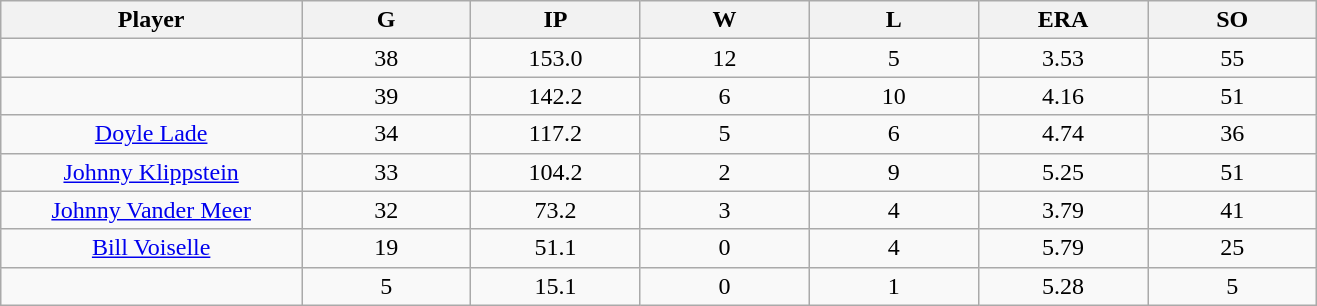<table class="wikitable sortable">
<tr>
<th bgcolor="#DDDDFF" width="16%">Player</th>
<th bgcolor="#DDDDFF" width="9%">G</th>
<th bgcolor="#DDDDFF" width="9%">IP</th>
<th bgcolor="#DDDDFF" width="9%">W</th>
<th bgcolor="#DDDDFF" width="9%">L</th>
<th bgcolor="#DDDDFF" width="9%">ERA</th>
<th bgcolor="#DDDDFF" width="9%">SO</th>
</tr>
<tr align="center">
<td></td>
<td>38</td>
<td>153.0</td>
<td>12</td>
<td>5</td>
<td>3.53</td>
<td>55</td>
</tr>
<tr align="center">
<td></td>
<td>39</td>
<td>142.2</td>
<td>6</td>
<td>10</td>
<td>4.16</td>
<td>51</td>
</tr>
<tr align="center">
<td><a href='#'>Doyle Lade</a></td>
<td>34</td>
<td>117.2</td>
<td>5</td>
<td>6</td>
<td>4.74</td>
<td>36</td>
</tr>
<tr align="center">
<td><a href='#'>Johnny Klippstein</a></td>
<td>33</td>
<td>104.2</td>
<td>2</td>
<td>9</td>
<td>5.25</td>
<td>51</td>
</tr>
<tr align="center">
<td><a href='#'>Johnny Vander Meer</a></td>
<td>32</td>
<td>73.2</td>
<td>3</td>
<td>4</td>
<td>3.79</td>
<td>41</td>
</tr>
<tr align="center">
<td><a href='#'>Bill Voiselle</a></td>
<td>19</td>
<td>51.1</td>
<td>0</td>
<td>4</td>
<td>5.79</td>
<td>25</td>
</tr>
<tr align="center">
<td></td>
<td>5</td>
<td>15.1</td>
<td>0</td>
<td>1</td>
<td>5.28</td>
<td>5</td>
</tr>
</table>
